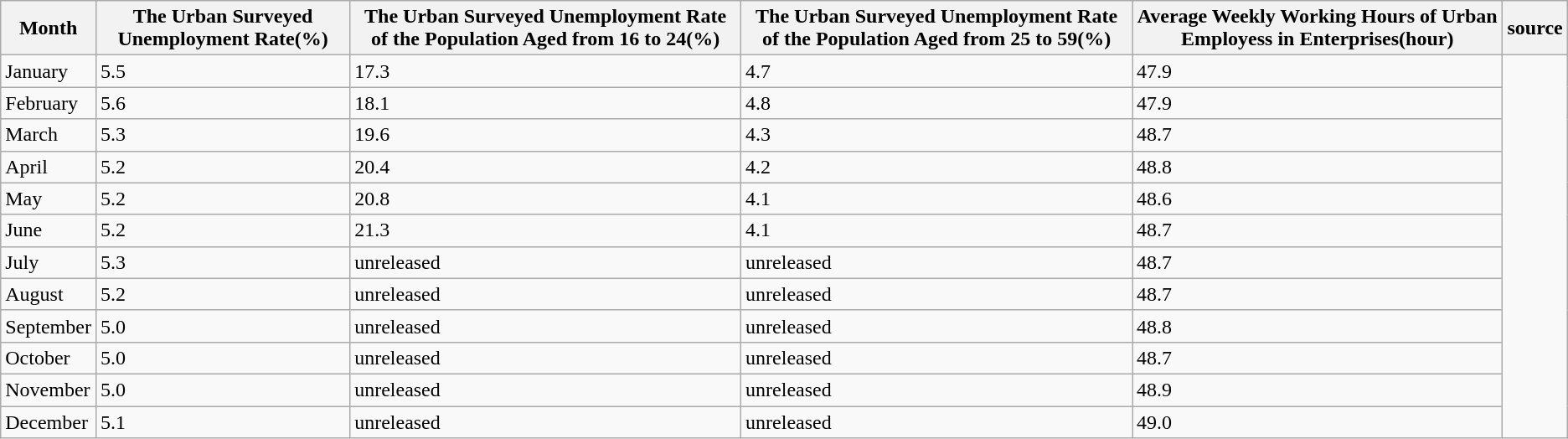<table class="wikitable">
<tr>
<th>Month</th>
<th>The Urban Surveyed Unemployment Rate(%)</th>
<th>The Urban Surveyed Unemployment Rate of the Population Aged from 16 to 24(%)</th>
<th>The Urban Surveyed Unemployment Rate of the Population Aged from 25 to 59(%)</th>
<th>Average Weekly Working Hours of Urban Employess in Enterprises(hour)</th>
<th>source</th>
</tr>
<tr>
<td>January</td>
<td>5.5</td>
<td>17.3</td>
<td>4.7</td>
<td>47.9</td>
<td rowspan="12"></td>
</tr>
<tr>
<td>February</td>
<td>5.6</td>
<td>18.1</td>
<td>4.8</td>
<td>47.9</td>
</tr>
<tr>
<td>March</td>
<td>5.3</td>
<td>19.6</td>
<td>4.3</td>
<td>48.7</td>
</tr>
<tr>
<td>April</td>
<td>5.2</td>
<td>20.4</td>
<td>4.2</td>
<td>48.8</td>
</tr>
<tr>
<td>May</td>
<td>5.2</td>
<td>20.8</td>
<td>4.1</td>
<td>48.6</td>
</tr>
<tr>
<td>June</td>
<td>5.2</td>
<td>21.3</td>
<td>4.1</td>
<td>48.7</td>
</tr>
<tr>
<td>July</td>
<td>5.3</td>
<td>unreleased</td>
<td>unreleased</td>
<td>48.7</td>
</tr>
<tr>
<td>August</td>
<td>5.2</td>
<td>unreleased</td>
<td>unreleased</td>
<td>48.7</td>
</tr>
<tr>
<td>September</td>
<td>5.0</td>
<td>unreleased</td>
<td>unreleased</td>
<td>48.8</td>
</tr>
<tr>
<td>October</td>
<td>5.0</td>
<td>unreleased</td>
<td>unreleased</td>
<td>48.7</td>
</tr>
<tr>
<td>November</td>
<td>5.0</td>
<td>unreleased</td>
<td>unreleased</td>
<td>48.9</td>
</tr>
<tr>
<td>December</td>
<td>5.1</td>
<td>unreleased</td>
<td>unreleased</td>
<td>49.0</td>
</tr>
</table>
